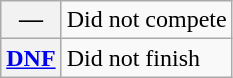<table class="wikitable">
<tr>
<th scope="row">—</th>
<td>Did not compete</td>
</tr>
<tr>
<th scope="row"><a href='#'>DNF</a></th>
<td>Did not finish</td>
</tr>
</table>
